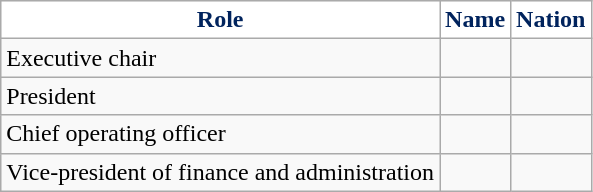<table class="wikitable sortable">
<tr>
<th style="background:white; color:#00235d;" scope="col">Role</th>
<th style="background:white; color:#00235d;" scope="col">Name</th>
<th style="background:white; color:#00235d;" scope="col">Nation</th>
</tr>
<tr>
<td>Executive chair</td>
<td></td>
<td></td>
</tr>
<tr>
<td>President</td>
<td></td>
<td></td>
</tr>
<tr>
<td>Chief operating officer</td>
<td></td>
<td></td>
</tr>
<tr>
<td>Vice-president of finance and administration</td>
<td></td>
<td></td>
</tr>
</table>
